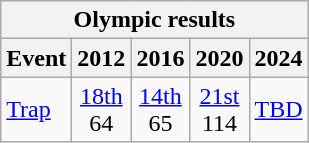<table class="wikitable" style="text-align: center">
<tr>
<th colspan="5">Olympic results</th>
</tr>
<tr>
<th>Event</th>
<th>2012</th>
<th>2016</th>
<th>2020</th>
<th>2024</th>
</tr>
<tr>
<td align="left"><a href='#'>Trap</a></td>
<td><a href='#'>18th</a><br>64</td>
<td><a href='#'>14th</a><br>65</td>
<td><a href='#'>21st</a><br>114</td>
<td><a href='#'>TBD</a></td>
</tr>
</table>
